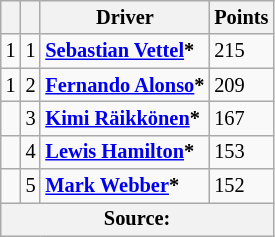<table class="wikitable" style="font-size: 85%;">
<tr>
<th></th>
<th></th>
<th>Driver</th>
<th>Points</th>
</tr>
<tr>
<td align="left"> 1</td>
<td align="center">1</td>
<td> <strong><a href='#'>Sebastian Vettel</a>*</strong></td>
<td align=left>215</td>
</tr>
<tr>
<td align="left"> 1</td>
<td align="center">2</td>
<td> <strong><a href='#'>Fernando Alonso</a>*</strong></td>
<td align=left>209</td>
</tr>
<tr>
<td align="left"></td>
<td align="center">3</td>
<td> <strong><a href='#'>Kimi Räikkönen</a>*</strong></td>
<td align=left>167</td>
</tr>
<tr>
<td align="left"></td>
<td align="center">4</td>
<td> <strong><a href='#'>Lewis Hamilton</a>*</strong></td>
<td align=left>153</td>
</tr>
<tr>
<td align="left"></td>
<td align="center">5</td>
<td> <strong><a href='#'>Mark Webber</a>*</strong></td>
<td align=left>152</td>
</tr>
<tr>
<th colspan=4>Source:</th>
</tr>
</table>
